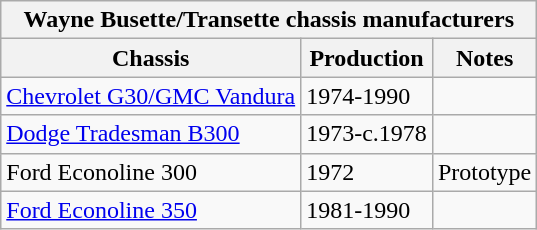<table class="wikitable">
<tr>
<th colspan="3">Wayne Busette/Transette chassis manufacturers</th>
</tr>
<tr>
<th>Chassis</th>
<th>Production</th>
<th>Notes</th>
</tr>
<tr>
<td><a href='#'>Chevrolet G30/GMC Vandura</a></td>
<td>1974-1990</td>
<td></td>
</tr>
<tr>
<td><a href='#'>Dodge Tradesman B300</a></td>
<td>1973-c.1978</td>
<td></td>
</tr>
<tr>
<td>Ford Econoline 300</td>
<td>1972</td>
<td>Prototype</td>
</tr>
<tr>
<td><a href='#'>Ford Econoline 350</a></td>
<td>1981-1990</td>
<td></td>
</tr>
</table>
